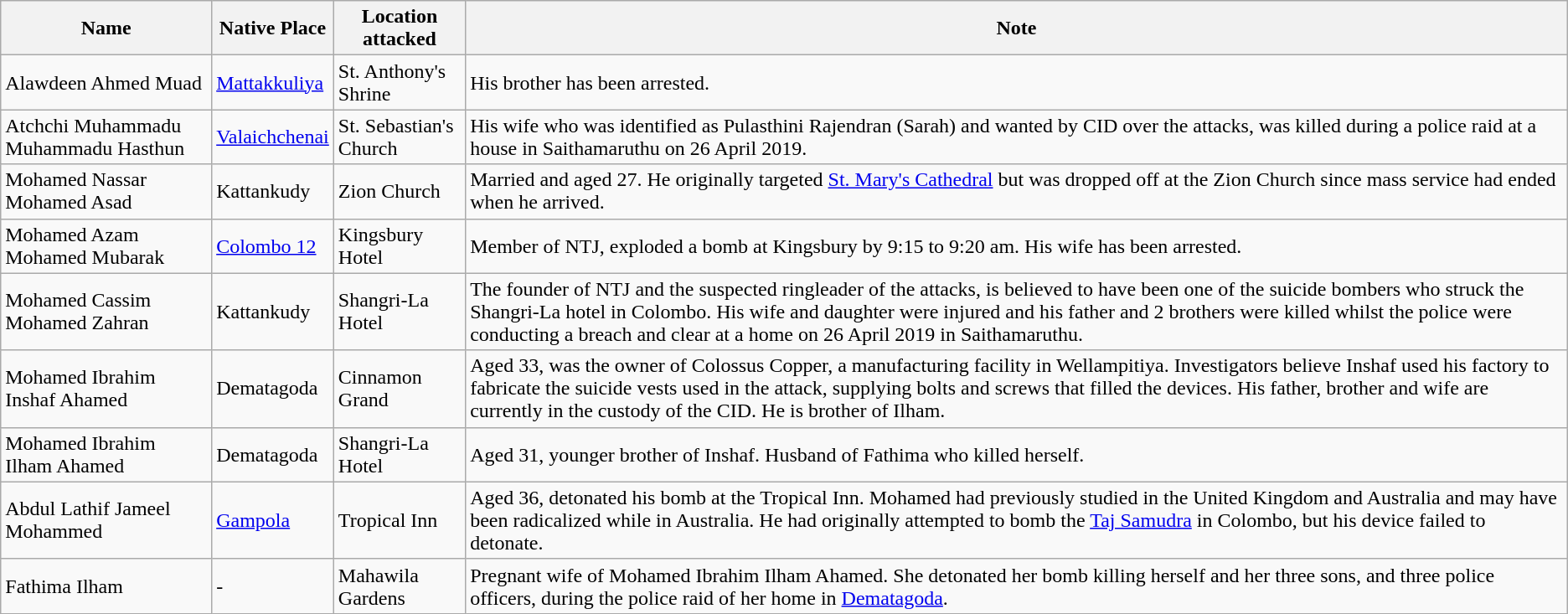<table class="wikitable sortable">
<tr>
<th>Name</th>
<th>Native Place</th>
<th>Location attacked</th>
<th>Note</th>
</tr>
<tr>
<td>Alawdeen Ahmed Muad</td>
<td><a href='#'>Mattakkuliya</a></td>
<td>St. Anthony's Shrine</td>
<td>His brother has been arrested.</td>
</tr>
<tr>
<td>Atchchi Muhammadu Muhammadu Hasthun</td>
<td><a href='#'>Valaichchenai</a></td>
<td>St. Sebastian's Church</td>
<td>His wife who was identified as Pulasthini Rajendran (Sarah) and wanted by CID over the attacks, was killed during a police raid at a house in Saithamaruthu on 26 April 2019.</td>
</tr>
<tr>
<td>Mohamed Nassar Mohamed Asad</td>
<td>Kattankudy</td>
<td>Zion Church</td>
<td>Married and aged 27. He originally targeted <a href='#'>St. Mary's Cathedral</a> but was dropped off at the Zion Church since mass service had ended when he arrived.</td>
</tr>
<tr>
<td>Mohamed Azam Mohamed Mubarak</td>
<td><a href='#'>Colombo 12</a></td>
<td>Kingsbury Hotel</td>
<td>Member of NTJ, exploded a bomb at Kingsbury by 9:15 to 9:20 am. His wife has been arrested.</td>
</tr>
<tr>
<td>Mohamed Cassim Mohamed Zahran</td>
<td>Kattankudy</td>
<td>Shangri-La Hotel</td>
<td>The founder of NTJ and the suspected ringleader of the attacks, is believed to have been one of the suicide bombers who struck the Shangri-La hotel in Colombo. His wife and daughter were injured and his father and 2 brothers were killed whilst the police were conducting a breach and clear at a home on 26 April 2019 in Saithamaruthu.</td>
</tr>
<tr>
<td>Mohamed Ibrahim Inshaf Ahamed</td>
<td>Dematagoda</td>
<td>Cinnamon Grand</td>
<td>Aged 33, was the owner of Colossus Copper, a manufacturing facility in Wellampitiya. Investigators believe Inshaf used his factory to fabricate the suicide vests used in the attack, supplying bolts and screws that filled the devices. His father, brother and wife are currently in the custody of the CID. He is brother of Ilham.</td>
</tr>
<tr>
<td>Mohamed Ibrahim Ilham Ahamed</td>
<td>Dematagoda</td>
<td>Shangri-La Hotel</td>
<td>Aged 31, younger brother of Inshaf. Husband of Fathima who killed herself.</td>
</tr>
<tr>
<td>Abdul Lathif Jameel Mohammed</td>
<td><a href='#'>Gampola</a></td>
<td>Tropical Inn</td>
<td>Aged 36, detonated his bomb at the Tropical Inn. Mohamed had previously studied in the United Kingdom and Australia and may have been radicalized while in Australia. He had originally attempted to bomb the <a href='#'>Taj Samudra</a> in Colombo, but his device failed to detonate.</td>
</tr>
<tr>
<td>Fathima Ilham</td>
<td>-</td>
<td>Mahawila Gardens</td>
<td>Pregnant wife of Mohamed Ibrahim Ilham Ahamed. She detonated her bomb killing herself and her three sons, and three police officers, during the police raid of her home in <a href='#'>Dematagoda</a>.</td>
</tr>
</table>
